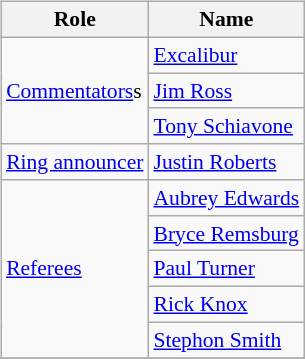<table class=wikitable style="font-size:90%; margin: 0.5em 0 0.5em 1em; float: right; clear: right;">
<tr>
<th>Role</th>
<th>Name</th>
</tr>
<tr>
<td rowspan=3><a href='#'>Commentators</a>s</td>
<td><a href='#'>Excalibur</a></td>
</tr>
<tr>
<td><a href='#'>Jim Ross</a></td>
</tr>
<tr>
<td><a href='#'>Tony Schiavone</a></td>
</tr>
<tr>
<td><a href='#'>Ring announcer</a></td>
<td><a href='#'>Justin Roberts</a></td>
</tr>
<tr>
<td rowspan=5><a href='#'>Referees</a></td>
<td><a href='#'>Aubrey Edwards</a></td>
</tr>
<tr>
<td><a href='#'>Bryce Remsburg</a></td>
</tr>
<tr>
<td><a href='#'>Paul Turner</a></td>
</tr>
<tr>
<td><a href='#'>Rick Knox</a></td>
</tr>
<tr>
<td><a href='#'>Stephon Smith</a></td>
</tr>
<tr>
</tr>
</table>
